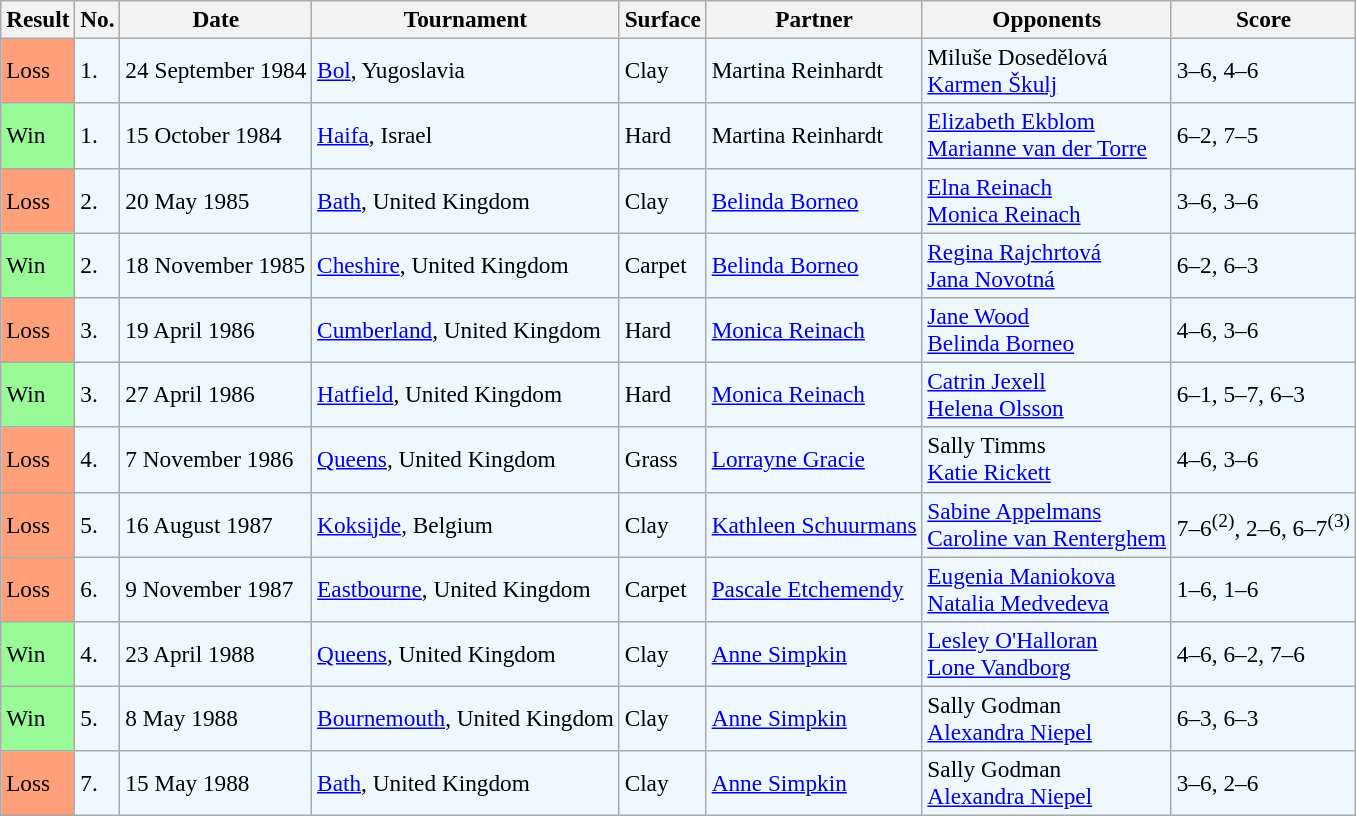<table class="sortable wikitable" style=font-size:97%>
<tr>
<th>Result</th>
<th>No.</th>
<th>Date</th>
<th>Tournament</th>
<th>Surface</th>
<th>Partner</th>
<th>Opponents</th>
<th>Score</th>
</tr>
<tr style="background:#f0f8ff;">
<td style="background:#ffa07a;">Loss</td>
<td>1.</td>
<td>24 September 1984</td>
<td><a href='#'>Bol</a>, Yugoslavia</td>
<td>Clay</td>
<td> Martina Reinhardt</td>
<td> Miluše Dosedělová<br>  <a href='#'>Karmen Škulj</a></td>
<td>3–6, 4–6</td>
</tr>
<tr style="background:#f0f8ff;">
<td style="background:#98fb98;">Win</td>
<td>1.</td>
<td>15 October 1984</td>
<td><a href='#'>Haifa</a>, Israel</td>
<td>Hard</td>
<td> Martina Reinhardt</td>
<td> <a href='#'>Elizabeth Ekblom</a> <br>  <a href='#'>Marianne van der Torre</a></td>
<td>6–2, 7–5</td>
</tr>
<tr style="background:#f0f8ff;">
<td style="background:#ffa07a;">Loss</td>
<td>2.</td>
<td>20 May 1985</td>
<td><a href='#'>Bath</a>, United Kingdom</td>
<td>Clay</td>
<td> <a href='#'>Belinda Borneo</a></td>
<td> <a href='#'>Elna Reinach</a> <br>  <a href='#'>Monica Reinach</a></td>
<td>3–6, 3–6</td>
</tr>
<tr style="background:#f0f8ff;">
<td style="background:#98fb98;">Win</td>
<td>2.</td>
<td>18 November 1985</td>
<td><a href='#'>Cheshire</a>, United Kingdom</td>
<td>Carpet</td>
<td> <a href='#'>Belinda Borneo</a></td>
<td> <a href='#'>Regina Rajchrtová</a> <br>  <a href='#'>Jana Novotná</a></td>
<td>6–2, 6–3</td>
</tr>
<tr style="background:#f0f8ff;">
<td style="background:#ffa07a;">Loss</td>
<td>3.</td>
<td>19 April 1986</td>
<td><a href='#'>Cumberland</a>, United Kingdom</td>
<td>Hard</td>
<td> <a href='#'>Monica Reinach</a></td>
<td> <a href='#'>Jane Wood</a> <br>  <a href='#'>Belinda Borneo</a></td>
<td>4–6, 3–6</td>
</tr>
<tr style="background:#f0f8ff;">
<td style="background:#98fb98;">Win</td>
<td>3.</td>
<td>27 April 1986</td>
<td><a href='#'>Hatfield</a>, United Kingdom</td>
<td>Hard</td>
<td> <a href='#'>Monica Reinach</a></td>
<td> <a href='#'>Catrin Jexell</a><br>  <a href='#'>Helena Olsson</a></td>
<td>6–1, 5–7, 6–3</td>
</tr>
<tr style="background:#f0f8ff;">
<td style="background:#ffa07a;">Loss</td>
<td>4.</td>
<td>7 November 1986</td>
<td><a href='#'>Queens</a>, United Kingdom</td>
<td>Grass</td>
<td> <a href='#'>Lorrayne Gracie</a></td>
<td> Sally Timms <br>  <a href='#'>Katie Rickett</a></td>
<td>4–6, 3–6</td>
</tr>
<tr style="background:#f0f8ff;">
<td style="background:#ffa07a;">Loss</td>
<td>5.</td>
<td>16 August 1987</td>
<td><a href='#'>Koksijde</a>, Belgium</td>
<td>Clay</td>
<td> <a href='#'>Kathleen Schuurmans</a></td>
<td> <a href='#'>Sabine Appelmans</a><br>  <a href='#'>Caroline van Renterghem</a></td>
<td>7–6<sup>(2)</sup>, 2–6, 6–7<sup>(3)</sup></td>
</tr>
<tr bgcolor="#f0f8ff">
<td style="background:#ffa07a;">Loss</td>
<td>6.</td>
<td>9 November 1987</td>
<td><a href='#'>Eastbourne</a>, United Kingdom</td>
<td>Carpet</td>
<td> <a href='#'>Pascale Etchemendy</a></td>
<td> <a href='#'>Eugenia Maniokova</a> <br>  <a href='#'>Natalia Medvedeva</a></td>
<td>1–6, 1–6</td>
</tr>
<tr style="background:#f0f8ff;">
<td style="background:#98fb98;">Win</td>
<td>4.</td>
<td>23 April 1988</td>
<td><a href='#'>Queens</a>, United Kingdom</td>
<td>Clay</td>
<td> <a href='#'>Anne Simpkin</a></td>
<td> <a href='#'>Lesley O'Halloran</a><br>  <a href='#'>Lone Vandborg</a></td>
<td>4–6, 6–2, 7–6</td>
</tr>
<tr style="background:#f0f8ff;">
<td style="background:#98fb98;">Win</td>
<td>5.</td>
<td>8 May 1988</td>
<td><a href='#'>Bournemouth</a>, United Kingdom</td>
<td>Clay</td>
<td> <a href='#'>Anne Simpkin</a></td>
<td> Sally Godman<br>  <a href='#'>Alexandra Niepel</a></td>
<td>6–3, 6–3</td>
</tr>
<tr style="background:#f0f8ff;">
<td style="background:#ffa07a;">Loss</td>
<td>7.</td>
<td>15 May 1988</td>
<td><a href='#'>Bath</a>, United Kingdom</td>
<td>Clay</td>
<td> <a href='#'>Anne Simpkin</a></td>
<td> Sally Godman<br>  <a href='#'>Alexandra Niepel</a></td>
<td>3–6, 2–6</td>
</tr>
</table>
